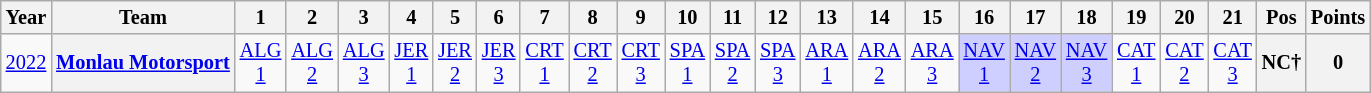<table class="wikitable" style="text-align:center; font-size:85%">
<tr>
<th>Year</th>
<th>Team</th>
<th>1</th>
<th>2</th>
<th>3</th>
<th>4</th>
<th>5</th>
<th>6</th>
<th>7</th>
<th>8</th>
<th>9</th>
<th>10</th>
<th>11</th>
<th>12</th>
<th>13</th>
<th>14</th>
<th>15</th>
<th>16</th>
<th>17</th>
<th>18</th>
<th>19</th>
<th>20</th>
<th>21</th>
<th>Pos</th>
<th>Points</th>
</tr>
<tr>
<td><a href='#'>2022</a></td>
<th nowrap><a href='#'>Monlau Motorsport</a></th>
<td><a href='#'>ALG<br>1</a></td>
<td><a href='#'>ALG<br>2</a></td>
<td><a href='#'>ALG<br>3</a></td>
<td><a href='#'>JER<br>1</a></td>
<td><a href='#'>JER<br>2</a></td>
<td><a href='#'>JER<br>3</a></td>
<td><a href='#'>CRT<br>1</a></td>
<td><a href='#'>CRT<br>2</a></td>
<td><a href='#'>CRT<br>3</a></td>
<td><a href='#'>SPA<br>1</a></td>
<td><a href='#'>SPA<br>2</a></td>
<td><a href='#'>SPA<br>3</a></td>
<td><a href='#'>ARA<br>1</a></td>
<td><a href='#'>ARA<br>2</a></td>
<td><a href='#'>ARA<br>3</a></td>
<td style="background:#CFCFFF;"><a href='#'>NAV<br>1</a><br></td>
<td style="background:#CFCFFF;"><a href='#'>NAV<br>2</a><br></td>
<td style="background:#CFCFFF;"><a href='#'>NAV<br>3</a><br></td>
<td><a href='#'>CAT<br>1</a></td>
<td><a href='#'>CAT<br>2</a></td>
<td><a href='#'>CAT<br>3</a></td>
<th>NC†</th>
<th>0</th>
</tr>
</table>
